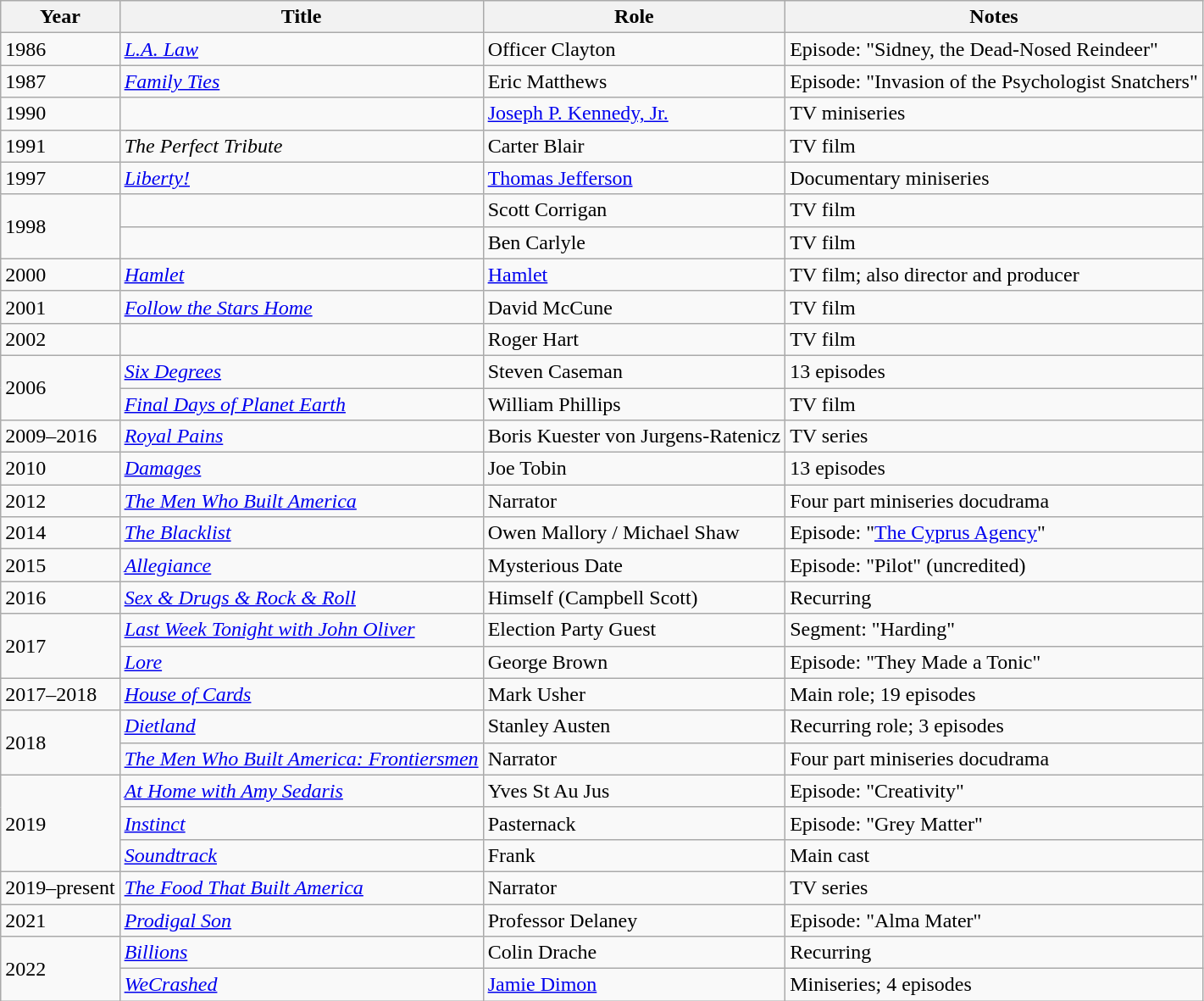<table class = "wikitable sortable">
<tr>
<th>Year</th>
<th>Title</th>
<th>Role</th>
<th class = "unsortable">Notes</th>
</tr>
<tr>
<td>1986</td>
<td><em><a href='#'>L.A. Law</a></em></td>
<td>Officer Clayton</td>
<td>Episode: "Sidney, the Dead-Nosed Reindeer"</td>
</tr>
<tr>
<td>1987</td>
<td><em><a href='#'>Family Ties</a></em></td>
<td>Eric Matthews</td>
<td>Episode: "Invasion of the Psychologist Snatchers"</td>
</tr>
<tr>
<td>1990</td>
<td><em></em></td>
<td><a href='#'>Joseph P. Kennedy, Jr.</a></td>
<td>TV miniseries</td>
</tr>
<tr>
<td>1991</td>
<td><em>The Perfect Tribute</em></td>
<td>Carter Blair</td>
<td>TV film</td>
</tr>
<tr>
<td>1997</td>
<td><em><a href='#'>Liberty!</a></em></td>
<td><a href='#'>Thomas Jefferson</a></td>
<td>Documentary miniseries</td>
</tr>
<tr>
<td rowspan="2">1998</td>
<td><em></em></td>
<td>Scott Corrigan</td>
<td>TV film</td>
</tr>
<tr>
<td><em></em></td>
<td>Ben Carlyle</td>
<td>TV film</td>
</tr>
<tr>
<td>2000</td>
<td><em><a href='#'>Hamlet</a></em></td>
<td><a href='#'>Hamlet</a></td>
<td>TV film; also director and producer</td>
</tr>
<tr>
<td>2001</td>
<td><em><a href='#'>Follow the Stars Home</a></em></td>
<td>David McCune</td>
<td>TV film</td>
</tr>
<tr>
<td>2002</td>
<td><em></em></td>
<td>Roger Hart</td>
<td>TV film</td>
</tr>
<tr>
<td rowspan="2">2006</td>
<td><em><a href='#'>Six Degrees</a></em></td>
<td>Steven Caseman</td>
<td>13 episodes</td>
</tr>
<tr>
<td><em><a href='#'>Final Days of Planet Earth</a></em></td>
<td>William Phillips</td>
<td>TV film</td>
</tr>
<tr>
<td>2009–2016</td>
<td><em><a href='#'>Royal Pains</a></em></td>
<td>Boris Kuester von Jurgens-Ratenicz</td>
<td>TV series</td>
</tr>
<tr>
<td>2010</td>
<td><em><a href='#'>Damages</a></em></td>
<td>Joe Tobin</td>
<td>13 episodes</td>
</tr>
<tr>
<td>2012</td>
<td><em><a href='#'>The Men Who Built America</a></em></td>
<td>Narrator</td>
<td>Four part miniseries docudrama</td>
</tr>
<tr>
<td>2014</td>
<td><em><a href='#'>The Blacklist</a></em></td>
<td>Owen Mallory / Michael Shaw</td>
<td>Episode: "<a href='#'>The Cyprus Agency</a>"</td>
</tr>
<tr>
<td>2015</td>
<td><em><a href='#'>Allegiance</a></em></td>
<td>Mysterious Date</td>
<td>Episode: "Pilot" (uncredited)</td>
</tr>
<tr>
<td>2016</td>
<td><em><a href='#'>Sex & Drugs & Rock & Roll</a></em></td>
<td>Himself (Campbell Scott)</td>
<td>Recurring</td>
</tr>
<tr>
<td rowspan="2">2017</td>
<td><em><a href='#'>Last Week Tonight with John Oliver</a></em></td>
<td>Election Party Guest</td>
<td>Segment: "Harding"</td>
</tr>
<tr>
<td><em><a href='#'>Lore</a></em></td>
<td>George Brown</td>
<td>Episode: "They Made a Tonic"</td>
</tr>
<tr>
<td>2017–2018</td>
<td><em><a href='#'>House of Cards</a></em></td>
<td>Mark Usher</td>
<td>Main role; 19 episodes</td>
</tr>
<tr>
<td rowspan="2">2018</td>
<td><em><a href='#'>Dietland</a></em></td>
<td>Stanley Austen</td>
<td>Recurring role; 3 episodes</td>
</tr>
<tr>
<td><em><a href='#'>The Men Who Built America: Frontiersmen</a></em></td>
<td>Narrator</td>
<td>Four part miniseries docudrama</td>
</tr>
<tr>
<td rowspan="3">2019</td>
<td><em><a href='#'>At Home with Amy Sedaris</a></em></td>
<td>Yves St Au Jus</td>
<td>Episode: "Creativity"</td>
</tr>
<tr>
<td><em><a href='#'>Instinct</a></em></td>
<td>Pasternack</td>
<td>Episode: "Grey Matter"</td>
</tr>
<tr>
<td><em><a href='#'>Soundtrack</a></em></td>
<td>Frank</td>
<td>Main cast</td>
</tr>
<tr>
<td>2019–present</td>
<td><em><a href='#'>The Food That Built America</a></em></td>
<td>Narrator</td>
<td>TV series</td>
</tr>
<tr>
<td>2021</td>
<td><em><a href='#'>Prodigal Son</a></em></td>
<td>Professor Delaney</td>
<td>Episode: "Alma Mater"</td>
</tr>
<tr>
<td rowspan="2">2022</td>
<td><em><a href='#'>Billions</a></em></td>
<td>Colin Drache</td>
<td>Recurring</td>
</tr>
<tr>
<td><em><a href='#'>WeCrashed</a></em></td>
<td><a href='#'>Jamie Dimon</a></td>
<td>Miniseries; 4 episodes</td>
</tr>
</table>
